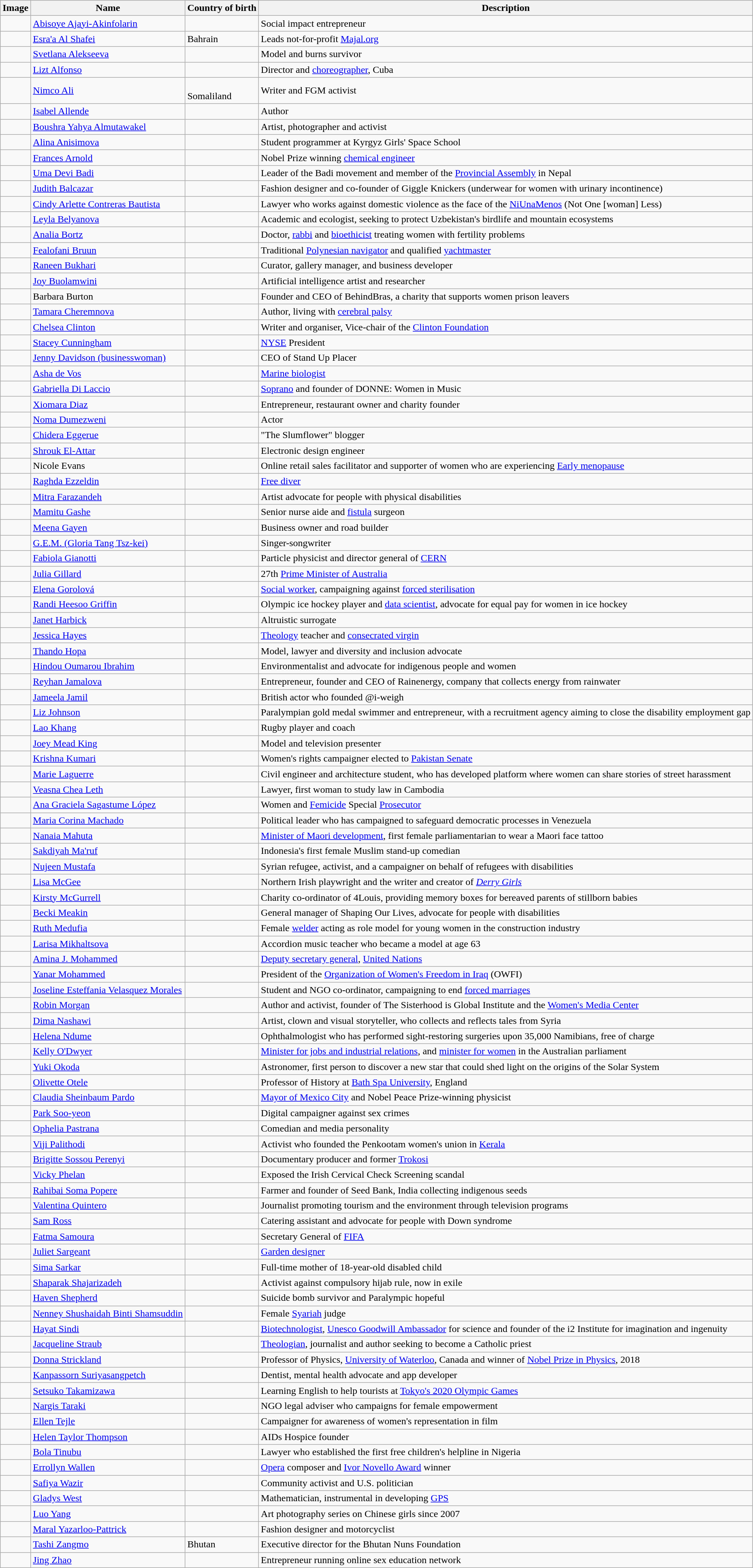<table class="wikitable sortable">
<tr>
<th>Image</th>
<th>Name</th>
<th>Country of birth</th>
<th>Description</th>
</tr>
<tr>
<td></td>
<td><a href='#'>Abisoye Ajayi-Akinfolarin</a></td>
<td></td>
<td>Social impact entrepreneur</td>
</tr>
<tr>
<td></td>
<td><a href='#'>Esra'a Al Shafei</a></td>
<td> Bahrain</td>
<td>Leads not-for-profit <a href='#'>Majal.org</a></td>
</tr>
<tr>
<td></td>
<td><a href='#'>Svetlana Alekseeva</a></td>
<td></td>
<td>Model and burns survivor</td>
</tr>
<tr>
<td></td>
<td><a href='#'>Lizt Alfonso</a></td>
<td></td>
<td>Director and <a href='#'>choreographer</a>, Cuba</td>
</tr>
<tr>
<td></td>
<td><a href='#'>Nimco Ali</a></td>
<td> <br>  Somaliland</td>
<td>Writer and FGM activist</td>
</tr>
<tr>
<td></td>
<td><a href='#'>Isabel Allende</a></td>
<td></td>
<td>Author</td>
</tr>
<tr>
<td></td>
<td><a href='#'>Boushra Yahya Almutawakel</a></td>
<td></td>
<td>Artist, photographer and activist</td>
</tr>
<tr>
<td></td>
<td><a href='#'>Alina Anisimova</a></td>
<td></td>
<td>Student programmer at Kyrgyz Girls' Space School</td>
</tr>
<tr>
<td></td>
<td><a href='#'>Frances Arnold</a></td>
<td></td>
<td>Nobel Prize winning <a href='#'>chemical engineer</a></td>
</tr>
<tr>
<td></td>
<td><a href='#'>Uma Devi Badi</a></td>
<td></td>
<td>Leader of the Badi movement and member of the <a href='#'>Provincial Assembly</a> in Nepal</td>
</tr>
<tr>
<td></td>
<td><a href='#'>Judith Balcazar</a></td>
<td></td>
<td>Fashion designer and co-founder of Giggle Knickers (underwear for women with urinary incontinence)</td>
</tr>
<tr>
<td></td>
<td><a href='#'>Cindy Arlette Contreras Bautista</a></td>
<td></td>
<td>Lawyer who works against domestic violence as the face of the <a href='#'>NiUnaMenos</a> (Not One [woman] Less)</td>
</tr>
<tr>
<td></td>
<td><a href='#'>Leyla Belyanova</a></td>
<td></td>
<td>Academic and ecologist, seeking to protect Uzbekistan's birdlife and mountain ecosystems</td>
</tr>
<tr>
<td></td>
<td><a href='#'>Analia Bortz</a></td>
<td></td>
<td>Doctor, <a href='#'>rabbi</a> and <a href='#'>bioethicist</a> treating women with fertility problems</td>
</tr>
<tr>
<td></td>
<td><a href='#'>Fealofani Bruun</a></td>
<td></td>
<td>Traditional <a href='#'>Polynesian navigator</a> and qualified <a href='#'>yachtmaster</a></td>
</tr>
<tr>
<td></td>
<td><a href='#'>Raneen Bukhari</a></td>
<td></td>
<td>Curator, gallery manager, and business developer</td>
</tr>
<tr>
<td></td>
<td><a href='#'>Joy Buolamwini</a></td>
<td></td>
<td>Artificial intelligence artist and researcher</td>
</tr>
<tr>
<td></td>
<td>Barbara Burton</td>
<td></td>
<td>Founder and CEO of BehindBras, a charity that supports women prison leavers</td>
</tr>
<tr>
<td></td>
<td><a href='#'>Tamara Cheremnova</a></td>
<td></td>
<td>Author, living with <a href='#'>cerebral palsy</a></td>
</tr>
<tr>
<td></td>
<td><a href='#'>Chelsea Clinton</a></td>
<td></td>
<td>Writer and organiser, Vice-chair of the <a href='#'>Clinton Foundation</a></td>
</tr>
<tr>
<td></td>
<td><a href='#'>Stacey Cunningham</a></td>
<td></td>
<td><a href='#'>NYSE</a> President</td>
</tr>
<tr>
<td></td>
<td><a href='#'>Jenny Davidson (businesswoman)</a></td>
<td></td>
<td>CEO of Stand Up Placer</td>
</tr>
<tr>
<td></td>
<td><a href='#'>Asha de Vos</a></td>
<td></td>
<td><a href='#'>Marine biologist</a></td>
</tr>
<tr>
<td></td>
<td><a href='#'>Gabriella Di Laccio</a></td>
<td></td>
<td><a href='#'>Soprano</a> and founder of DONNE: Women in Music</td>
</tr>
<tr>
<td></td>
<td><a href='#'>Xiomara Diaz</a></td>
<td></td>
<td>Entrepreneur, restaurant owner and charity founder</td>
</tr>
<tr>
<td></td>
<td><a href='#'>Noma Dumezweni</a></td>
<td> <br> </td>
<td>Actor</td>
</tr>
<tr>
<td></td>
<td><a href='#'>Chidera Eggerue</a></td>
<td></td>
<td>"The Slumflower" blogger</td>
</tr>
<tr>
<td></td>
<td><a href='#'>Shrouk El-Attar</a></td>
<td></td>
<td>Electronic design engineer</td>
</tr>
<tr>
<td></td>
<td>Nicole Evans</td>
<td></td>
<td>Online retail sales facilitator and supporter of women who are experiencing  <a href='#'>Early menopause</a></td>
</tr>
<tr>
<td></td>
<td><a href='#'>Raghda Ezzeldin</a></td>
<td></td>
<td><a href='#'>Free diver</a></td>
</tr>
<tr>
<td></td>
<td><a href='#'>Mitra Farazandeh</a></td>
<td></td>
<td>Artist advocate for people with physical disabilities</td>
</tr>
<tr>
<td></td>
<td><a href='#'>Mamitu Gashe</a></td>
<td></td>
<td>Senior nurse aide and <a href='#'>fistula</a> surgeon</td>
</tr>
<tr>
<td></td>
<td><a href='#'>Meena Gayen</a></td>
<td></td>
<td>Business owner and road builder</td>
</tr>
<tr>
<td></td>
<td><a href='#'>G.E.M. (Gloria Tang Tsz-kei)</a> </td>
<td> <br> </td>
<td>Singer-songwriter</td>
</tr>
<tr>
<td></td>
<td><a href='#'>Fabiola Gianotti</a></td>
<td></td>
<td>Particle physicist and director general of <a href='#'>CERN</a></td>
</tr>
<tr>
<td></td>
<td><a href='#'>Julia Gillard</a></td>
<td></td>
<td>27th <a href='#'>Prime Minister of Australia</a></td>
</tr>
<tr>
<td></td>
<td><a href='#'>Elena Gorolová</a></td>
<td></td>
<td><a href='#'>Social worker</a>, campaigning against <a href='#'>forced sterilisation</a></td>
</tr>
<tr>
<td></td>
<td><a href='#'>Randi Heesoo Griffin</a></td>
<td></td>
<td>Olympic ice hockey player and <a href='#'>data scientist</a>, advocate for equal pay for women in ice hockey</td>
</tr>
<tr>
<td></td>
<td><a href='#'>Janet Harbick</a></td>
<td></td>
<td>Altruistic surrogate</td>
</tr>
<tr>
<td></td>
<td><a href='#'>Jessica Hayes</a></td>
<td></td>
<td><a href='#'>Theology</a> teacher and <a href='#'>consecrated virgin</a></td>
</tr>
<tr>
<td></td>
<td><a href='#'>Thando Hopa</a></td>
<td></td>
<td>Model, lawyer and diversity and inclusion advocate</td>
</tr>
<tr>
<td></td>
<td><a href='#'>Hindou Oumarou Ibrahim</a></td>
<td></td>
<td>Environmentalist and advocate for indigenous people and women</td>
</tr>
<tr>
<td></td>
<td><a href='#'>Reyhan Jamalova</a></td>
<td></td>
<td>Entrepreneur, founder and CEO of Rainenergy, company that collects energy from rainwater</td>
</tr>
<tr>
<td></td>
<td><a href='#'>Jameela Jamil</a></td>
<td></td>
<td>British actor who founded @i-weigh</td>
</tr>
<tr>
<td></td>
<td><a href='#'>Liz Johnson</a></td>
<td></td>
<td>Paralympian gold medal swimmer and entrepreneur, with a recruitment agency aiming to close the disability employment gap</td>
</tr>
<tr>
<td></td>
<td><a href='#'>Lao Khang</a></td>
<td></td>
<td>Rugby player and coach</td>
</tr>
<tr>
<td></td>
<td><a href='#'>Joey Mead King</a></td>
<td></td>
<td>Model and television presenter</td>
</tr>
<tr>
<td></td>
<td><a href='#'>Krishna Kumari</a></td>
<td></td>
<td>Women's rights campaigner elected to <a href='#'>Pakistan Senate</a></td>
</tr>
<tr>
<td></td>
<td><a href='#'>Marie Laguerre</a></td>
<td></td>
<td>Civil engineer and architecture student, who has developed platform where women can share stories of street harassment</td>
</tr>
<tr>
<td></td>
<td><a href='#'>Veasna Chea Leth</a></td>
<td></td>
<td>Lawyer, first woman to study law in Cambodia</td>
</tr>
<tr>
<td></td>
<td><a href='#'>Ana Graciela Sagastume López</a></td>
<td></td>
<td>Women and <a href='#'>Femicide</a> Special <a href='#'>Prosecutor</a></td>
</tr>
<tr>
<td></td>
<td><a href='#'>Maria Corina Machado</a></td>
<td></td>
<td>Political leader who has campaigned to safeguard democratic processes in Venezuela</td>
</tr>
<tr>
<td></td>
<td><a href='#'>Nanaia Mahuta</a></td>
<td></td>
<td><a href='#'>Minister of Maori development</a>, first female parliamentarian to wear a Maori face tattoo</td>
</tr>
<tr>
<td></td>
<td><a href='#'>Sakdiyah Ma'ruf</a></td>
<td></td>
<td>Indonesia's first female Muslim stand-up comedian</td>
</tr>
<tr>
<td></td>
<td><a href='#'>Nujeen Mustafa</a></td>
<td></td>
<td>Syrian refugee, activist, and a campaigner on behalf of refugees with disabilities</td>
</tr>
<tr>
<td></td>
<td><a href='#'>Lisa McGee</a></td>
<td></td>
<td>Northern Irish playwright and the writer and creator of <em><a href='#'>Derry Girls</a></em></td>
</tr>
<tr>
<td></td>
<td><a href='#'>Kirsty McGurrell</a></td>
<td></td>
<td>Charity co-ordinator of 4Louis, providing memory boxes for bereaved parents of stillborn babies</td>
</tr>
<tr>
<td></td>
<td><a href='#'>Becki Meakin</a></td>
<td></td>
<td>General manager of Shaping Our Lives, advocate for people with disabilities</td>
</tr>
<tr>
<td></td>
<td><a href='#'>Ruth Medufia</a></td>
<td></td>
<td>Female <a href='#'>welder</a> acting as role model for young women in the construction industry</td>
</tr>
<tr>
<td></td>
<td><a href='#'>Larisa Mikhaltsova</a></td>
<td></td>
<td>Accordion music teacher who became a model at age 63</td>
</tr>
<tr>
<td></td>
<td><a href='#'>Amina J. Mohammed</a></td>
<td></td>
<td><a href='#'>Deputy secretary general</a>, <a href='#'>United Nations</a></td>
</tr>
<tr>
<td></td>
<td><a href='#'>Yanar Mohammed</a></td>
<td></td>
<td>President of the <a href='#'>Organization of Women's Freedom in Iraq</a> (OWFI)</td>
</tr>
<tr>
<td></td>
<td><a href='#'>Joseline Esteffania Velasquez Morales</a></td>
<td></td>
<td>Student and NGO co-ordinator, campaigning to end <a href='#'>forced marriages</a></td>
</tr>
<tr>
<td></td>
<td><a href='#'>Robin Morgan</a></td>
<td></td>
<td>Author and activist, founder of The Sisterhood is Global Institute and the <a href='#'>Women's Media Center</a></td>
</tr>
<tr>
<td></td>
<td><a href='#'>Dima Nashawi</a></td>
<td></td>
<td>Artist, clown and visual storyteller, who collects and reflects tales from Syria</td>
</tr>
<tr>
<td></td>
<td><a href='#'>Helena Ndume</a></td>
<td></td>
<td>Ophthalmologist who has performed sight-restoring surgeries upon 35,000 Namibians, free of charge</td>
</tr>
<tr>
<td></td>
<td><a href='#'>Kelly O'Dwyer</a></td>
<td></td>
<td><a href='#'>Minister for jobs and industrial relations</a>, and <a href='#'>minister for women</a> in the Australian parliament</td>
</tr>
<tr>
<td></td>
<td><a href='#'>Yuki Okoda</a></td>
<td></td>
<td>Astronomer, first person to discover a new star that could shed light on the origins of the Solar System</td>
</tr>
<tr>
<td></td>
<td><a href='#'>Olivette Otele</a></td>
<td></td>
<td>Professor of History at <a href='#'>Bath Spa University</a>, England</td>
</tr>
<tr>
<td></td>
<td><a href='#'>Claudia Sheinbaum Pardo</a></td>
<td></td>
<td><a href='#'>Mayor of Mexico City</a> and Nobel Peace Prize-winning physicist</td>
</tr>
<tr>
<td></td>
<td><a href='#'>Park Soo-yeon</a></td>
<td></td>
<td>Digital campaigner against sex crimes</td>
</tr>
<tr>
<td></td>
<td><a href='#'>Ophelia Pastrana</a></td>
<td></td>
<td>Comedian and media personality</td>
</tr>
<tr>
<td></td>
<td><a href='#'>Viji Palithodi</a></td>
<td></td>
<td>Activist who founded the Penkootam women's union in <a href='#'>Kerala</a></td>
</tr>
<tr>
<td></td>
<td><a href='#'>Brigitte Sossou Perenyi</a></td>
<td></td>
<td>Documentary producer and former <a href='#'>Trokosi</a></td>
</tr>
<tr>
<td></td>
<td><a href='#'>Vicky Phelan</a></td>
<td></td>
<td>Exposed the Irish Cervical Check Screening scandal</td>
</tr>
<tr>
<td></td>
<td><a href='#'>Rahibai Soma Popere</a></td>
<td></td>
<td>Farmer and founder of Seed Bank, India collecting indigenous seeds</td>
</tr>
<tr>
<td></td>
<td><a href='#'>Valentina Quintero</a></td>
<td></td>
<td>Journalist promoting tourism and the environment through television programs</td>
</tr>
<tr>
<td></td>
<td><a href='#'>Sam Ross</a></td>
<td></td>
<td>Catering assistant and advocate for people with Down syndrome</td>
</tr>
<tr>
<td></td>
<td><a href='#'>Fatma Samoura</a></td>
<td></td>
<td>Secretary General of <a href='#'>FIFA</a></td>
</tr>
<tr>
<td></td>
<td><a href='#'>Juliet Sargeant</a></td>
<td></td>
<td><a href='#'>Garden designer</a></td>
</tr>
<tr>
<td></td>
<td><a href='#'>Sima Sarkar</a></td>
<td></td>
<td>Full-time mother of 18-year-old disabled child</td>
</tr>
<tr>
<td></td>
<td><a href='#'>Shaparak Shajarizadeh</a></td>
<td></td>
<td>Activist against compulsory hijab rule, now in exile</td>
</tr>
<tr>
<td></td>
<td><a href='#'>Haven Shepherd</a></td>
<td></td>
<td>Suicide bomb survivor and Paralympic hopeful</td>
</tr>
<tr>
<td></td>
<td><a href='#'>Nenney Shushaidah Binti Shamsuddin</a></td>
<td></td>
<td>Female <a href='#'>Syariah</a> judge</td>
</tr>
<tr>
<td></td>
<td><a href='#'>Hayat Sindi</a></td>
<td></td>
<td><a href='#'>Biotechnologist</a>, <a href='#'>Unesco Goodwill Ambassador</a> for science and founder of the i2 Institute for imagination and ingenuity</td>
</tr>
<tr>
<td></td>
<td><a href='#'>Jacqueline Straub</a></td>
<td></td>
<td><a href='#'>Theologian</a>, journalist and author seeking to become a Catholic priest</td>
</tr>
<tr>
<td></td>
<td><a href='#'>Donna Strickland</a></td>
<td></td>
<td>Professor of Physics, <a href='#'>University of Waterloo</a>, Canada and winner of <a href='#'>Nobel Prize in Physics</a>, 2018</td>
</tr>
<tr>
<td></td>
<td><a href='#'>Kanpassorn Suriyasangpetch</a></td>
<td></td>
<td>Dentist, mental health advocate and app developer</td>
</tr>
<tr>
<td></td>
<td><a href='#'>Setsuko Takamizawa</a></td>
<td></td>
<td>Learning English to help tourists at <a href='#'>Tokyo's 2020 Olympic Games</a></td>
</tr>
<tr>
<td></td>
<td><a href='#'>Nargis Taraki</a></td>
<td></td>
<td>NGO legal adviser who campaigns for female empowerment</td>
</tr>
<tr>
<td></td>
<td><a href='#'>Ellen Tejle</a></td>
<td></td>
<td>Campaigner for awareness of women's representation in film</td>
</tr>
<tr>
<td></td>
<td><a href='#'>Helen Taylor Thompson</a></td>
<td></td>
<td>AIDs Hospice founder</td>
</tr>
<tr>
<td></td>
<td><a href='#'>Bola Tinubu</a></td>
<td></td>
<td>Lawyer who established the first free children's helpline in Nigeria</td>
</tr>
<tr>
<td></td>
<td><a href='#'>Errollyn Wallen</a></td>
<td> <br> </td>
<td><a href='#'>Opera</a> composer and <a href='#'>Ivor Novello Award</a> winner</td>
</tr>
<tr>
<td></td>
<td><a href='#'>Safiya Wazir</a></td>
<td></td>
<td>Community activist and U.S. politician</td>
</tr>
<tr>
<td></td>
<td><a href='#'>Gladys West</a></td>
<td></td>
<td>Mathematician, instrumental in developing <a href='#'>GPS</a></td>
</tr>
<tr>
<td></td>
<td><a href='#'>Luo Yang</a></td>
<td></td>
<td>Art photography series on Chinese girls since 2007</td>
</tr>
<tr>
<td></td>
<td><a href='#'>Maral Yazarloo-Pattrick</a></td>
<td></td>
<td>Fashion designer and motorcyclist</td>
</tr>
<tr>
<td></td>
<td><a href='#'>Tashi Zangmo</a></td>
<td> Bhutan</td>
<td>Executive director for the Bhutan Nuns Foundation</td>
</tr>
<tr>
<td></td>
<td><a href='#'>Jing Zhao</a></td>
<td></td>
<td>Entrepreneur running online sex education network</td>
</tr>
</table>
